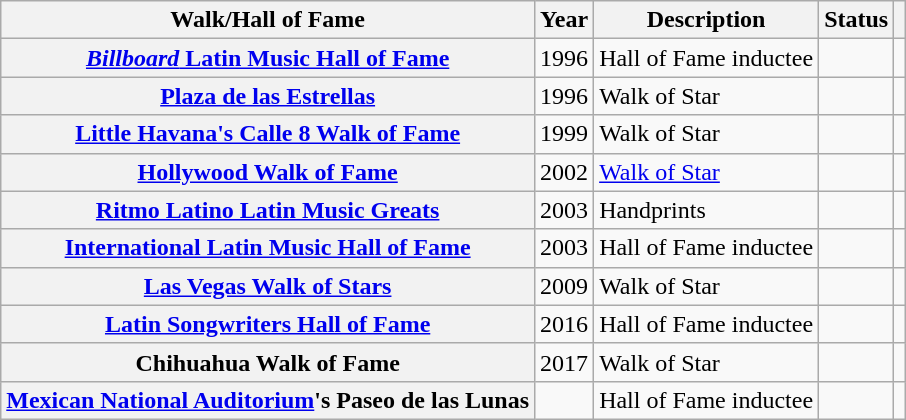<table class="wikitable sortable plainrowheaders">
<tr>
<th scope="col">Walk/Hall of Fame</th>
<th scope="col">Year</th>
<th scope="col">Description</th>
<th scope="col">Status</th>
<th scope="col" class="unsortable"></th>
</tr>
<tr>
<th scope="row"><a href='#'><em>Billboard</em> Latin Music Hall of Fame</a></th>
<td>1996</td>
<td>Hall of Fame inductee</td>
<td></td>
<td style="text-align:center;"></td>
</tr>
<tr>
<th scope="row"><a href='#'>Plaza de las Estrellas</a></th>
<td>1996</td>
<td>Walk of Star</td>
<td></td>
<td style="text-align:center;"></td>
</tr>
<tr>
<th scope="row"><a href='#'>Little Havana's Calle 8 Walk of Fame</a></th>
<td>1999</td>
<td>Walk of Star</td>
<td></td>
<td style="text-align:center;"></td>
</tr>
<tr>
<th scope="row"><a href='#'>Hollywood Walk of Fame</a></th>
<td>2002</td>
<td><a href='#'>Walk of Star</a></td>
<td></td>
<td style="text-align:center;"></td>
</tr>
<tr>
<th scope="row"><a href='#'>Ritmo Latino Latin Music Greats</a></th>
<td>2003</td>
<td>Handprints</td>
<td></td>
<td style="text-align:center;"></td>
</tr>
<tr>
<th scope="row"><a href='#'>International Latin Music Hall of Fame</a></th>
<td>2003</td>
<td>Hall of Fame inductee</td>
<td></td>
<td style="text-align:center;"></td>
</tr>
<tr>
<th scope="row"><a href='#'>Las Vegas Walk of Stars</a></th>
<td>2009</td>
<td>Walk of Star</td>
<td></td>
<td style="text-align:center;"></td>
</tr>
<tr>
<th scope="row"><a href='#'>Latin Songwriters Hall of Fame</a></th>
<td>2016</td>
<td>Hall of Fame inductee</td>
<td></td>
<td style="text-align:center;"></td>
</tr>
<tr>
<th scope="row">Chihuahua Walk of Fame </th>
<td>2017</td>
<td>Walk of Star</td>
<td></td>
<td style="text-align:center;"></td>
</tr>
<tr>
<th scope="row"><a href='#'>Mexican National Auditorium</a>'s Paseo de las Lunas</th>
<td></td>
<td>Hall of Fame inductee</td>
<td></td>
<td style="text-align:center;"></td>
</tr>
</table>
